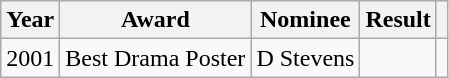<table class="wikitable sortable">
<tr>
<th>Year</th>
<th>Award</th>
<th>Nominee</th>
<th>Result</th>
<th></th>
</tr>
<tr>
<td>2001</td>
<td>Best Drama Poster</td>
<td>D Stevens</td>
<td></td>
<td align="center"></td>
</tr>
</table>
